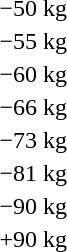<table>
<tr>
<td rowspan=2>−50 kg</td>
<td rowspan=2></td>
<td rowspan=2></td>
<td></td>
</tr>
<tr>
<td></td>
</tr>
<tr>
<td rowspan=2>−55 kg</td>
<td rowspan=2></td>
<td rowspan=2></td>
<td></td>
</tr>
<tr>
<td></td>
</tr>
<tr>
<td rowspan=2>−60 kg</td>
<td rowspan=2></td>
<td rowspan=2></td>
<td></td>
</tr>
<tr>
<td></td>
</tr>
<tr>
<td rowspan=2>−66 kg</td>
<td rowspan=2></td>
<td rowspan=2></td>
<td></td>
</tr>
<tr>
<td></td>
</tr>
<tr>
<td rowspan=2>−73 kg</td>
<td rowspan=2></td>
<td rowspan=2></td>
<td></td>
</tr>
<tr>
<td></td>
</tr>
<tr>
<td rowspan=2>−81 kg</td>
<td rowspan=2></td>
<td rowspan=2></td>
<td></td>
</tr>
<tr>
<td></td>
</tr>
<tr>
<td rowspan=2>−90 kg</td>
<td rowspan=2></td>
<td rowspan=2></td>
<td></td>
</tr>
<tr>
<td></td>
</tr>
<tr>
<td rowspan=2>+90 kg</td>
<td rowspan=2></td>
<td rowspan=2></td>
<td></td>
</tr>
<tr>
<td></td>
</tr>
</table>
